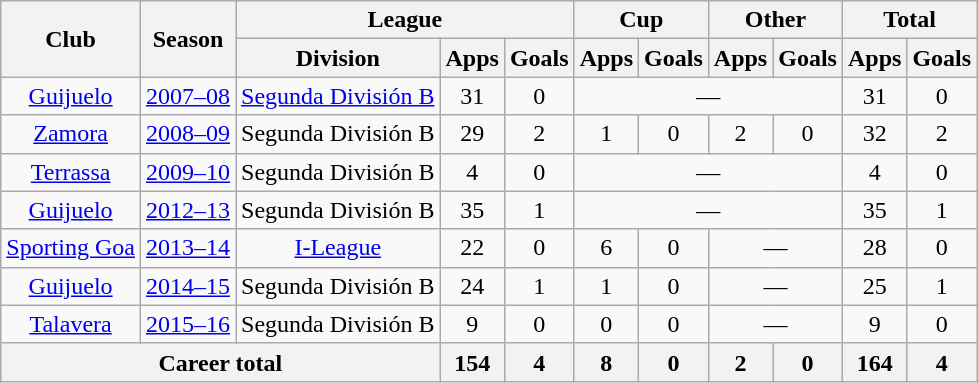<table class="wikitable" style="text-align: center;">
<tr>
<th rowspan="2">Club</th>
<th rowspan="2">Season</th>
<th colspan="3">League</th>
<th colspan="2">Cup</th>
<th colspan="2">Other</th>
<th colspan="2">Total</th>
</tr>
<tr>
<th>Division</th>
<th>Apps</th>
<th>Goals</th>
<th>Apps</th>
<th>Goals</th>
<th>Apps</th>
<th>Goals</th>
<th>Apps</th>
<th>Goals</th>
</tr>
<tr>
<td><a href='#'>Guijuelo</a></td>
<td><a href='#'>2007–08</a></td>
<td><a href='#'>Segunda División B</a></td>
<td>31</td>
<td>0</td>
<td colspan="4">—</td>
<td>31</td>
<td>0</td>
</tr>
<tr>
<td><a href='#'>Zamora</a></td>
<td><a href='#'>2008–09</a></td>
<td>Segunda División B</td>
<td>29</td>
<td>2</td>
<td>1</td>
<td>0</td>
<td>2</td>
<td>0</td>
<td>32</td>
<td>2</td>
</tr>
<tr>
<td><a href='#'>Terrassa</a></td>
<td><a href='#'>2009–10</a></td>
<td>Segunda División B</td>
<td>4</td>
<td>0</td>
<td colspan="4">—</td>
<td>4</td>
<td>0</td>
</tr>
<tr>
<td><a href='#'>Guijuelo</a></td>
<td><a href='#'>2012–13</a></td>
<td>Segunda División B</td>
<td>35</td>
<td>1</td>
<td colspan="4">—</td>
<td>35</td>
<td>1</td>
</tr>
<tr>
<td><a href='#'>Sporting Goa</a></td>
<td><a href='#'>2013–14</a></td>
<td><a href='#'>I-League</a></td>
<td>22</td>
<td>0</td>
<td>6</td>
<td>0</td>
<td colspan="2">—</td>
<td>28</td>
<td>0</td>
</tr>
<tr>
<td><a href='#'>Guijuelo</a></td>
<td><a href='#'>2014–15</a></td>
<td>Segunda División B</td>
<td>24</td>
<td>1</td>
<td>1</td>
<td>0</td>
<td colspan="2">—</td>
<td>25</td>
<td>1</td>
</tr>
<tr>
<td><a href='#'>Talavera</a></td>
<td><a href='#'>2015–16</a></td>
<td>Segunda División B</td>
<td>9</td>
<td>0</td>
<td>0</td>
<td>0</td>
<td colspan="2">—</td>
<td>9</td>
<td>0</td>
</tr>
<tr>
<th colspan="3">Career total</th>
<th>154</th>
<th>4</th>
<th>8</th>
<th>0</th>
<th>2</th>
<th>0</th>
<th>164</th>
<th>4</th>
</tr>
</table>
